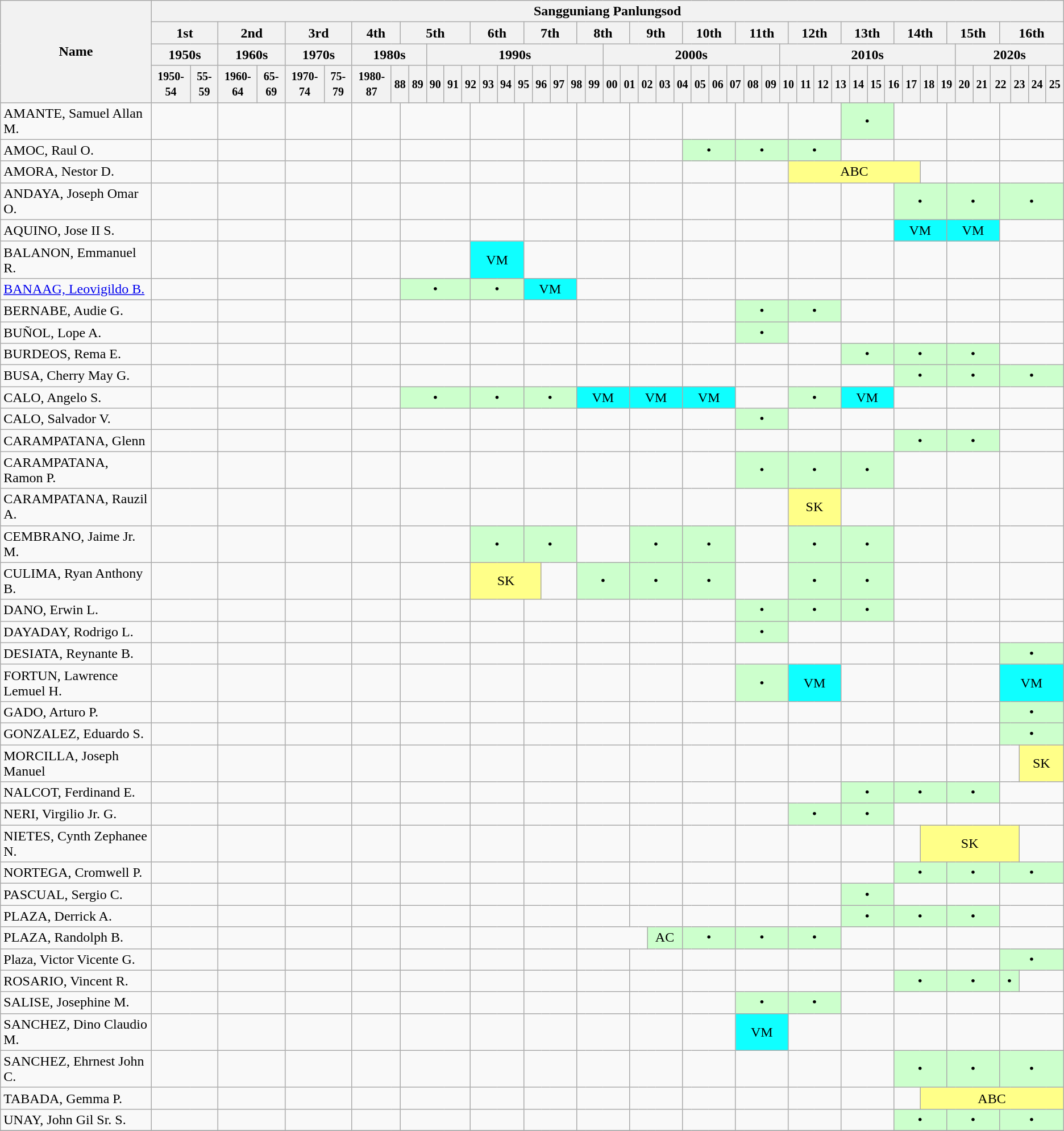<table class=wikitable style="text-align:center; font-size:100%">
<tr>
<th rowspan=4>Name</th>
<th colspan=63>Sangguniang Panlungsod</th>
</tr>
<tr>
<th colspan=2>1st</th>
<th colspan=2>2nd</th>
<th colspan=2>3rd</th>
<th colspan=2>4th</th>
<th colspan=6>5th</th>
<th colspan=5>6th</th>
<th colspan=6>7th</th>
<th colspan=4>8th</th>
<th colspan=5>9th</th>
<th colspan=4>10th</th>
<th colspan=4>11th</th>
<th colspan=4>12th</th>
<th colspan=4>13th</th>
<th colspan=4>14th</th>
<th colspan=4>15th</th>
<th colspan=5>16th</th>
</tr>
<tr>
<th colspan=2>1950s</th>
<th colspan=2>1960s</th>
<th colspan=2>1970s</th>
<th colspan=5>1980s</th>
<th colspan=16>1990s</th>
<th colspan=14>2000s</th>
<th colspan=14>2010s</th>
<th colspan=8>2020s</th>
</tr>
<tr>
<th><small>1950-54</small></th>
<th><small>55-59</small></th>
<th><small>1960-64</small></th>
<th><small>65-69</small></th>
<th><small>1970-74</small></th>
<th><small>75-79</small></th>
<th><small>1980-87</small></th>
<th colspan=2><small>88</small></th>
<th colspan=2><small>89</small></th>
<th><small>90</small></th>
<th><small>91</small></th>
<th colspan=2><small>92</small></th>
<th><small>93</small></th>
<th colspan=2><small>94</small></th>
<th colspan=2><small>95</small></th>
<th colspan=2><small>96</small></th>
<th colspan=2><small>97</small></th>
<th colspan=2><small>98</small></th>
<th><small>99</small></th>
<th><small>00</small></th>
<th colspan=2><small>01</small></th>
<th colspan=2><small>02</small></th>
<th><small>03</small></th>
<th colspan=2><small>04</small></th>
<th><small>05</small></th>
<th><small>06</small></th>
<th colspan=2><small>07</small></th>
<th><small>08</small></th>
<th><small>09</small></th>
<th colspan=2><small>10</small></th>
<th><small>11</small></th>
<th><small>12</small></th>
<th colspan=2><small>13</small></th>
<th><small>14</small></th>
<th><small>15</small></th>
<th colspan=2><small>16</small></th>
<th><small>17</small></th>
<th><small>18</small></th>
<th colspan=2><small>19</small></th>
<th><small>20</small></th>
<th><small>21</small></th>
<th colspan=2><small>22</small></th>
<th colspan=2><small>23</small></th>
<th><small>24</small></th>
<th><small>25</small></th>
</tr>
<tr>
<td align=left>AMANTE, Samuel Allan M.</td>
<td colspan=2></td>
<td colspan=2></td>
<td colspan=2></td>
<td colspan=2></td>
<td colspan=6></td>
<td colspan=5></td>
<td colspan=6></td>
<td colspan=4></td>
<td colspan=5></td>
<td colspan=4></td>
<td colspan=4></td>
<td colspan=4></td>
<td bgcolor="#ccffcc" colspan=4>•</td>
<td colspan=4></td>
<td colspan=4></td>
<td colspan=5></td>
</tr>
<tr>
<td align=left>AMOC, Raul O.</td>
<td colspan=2></td>
<td colspan=2></td>
<td colspan=2></td>
<td colspan=2></td>
<td colspan=6></td>
<td colspan=5></td>
<td colspan=6></td>
<td colspan=4></td>
<td colspan=5></td>
<td bgcolor="#ccffcc" colspan=4>•</td>
<td bgcolor="#ccffcc" colspan=4>•</td>
<td bgcolor="#ccffcc" colspan=4>•</td>
<td colspan=4></td>
<td colspan=4></td>
<td colspan=4></td>
<td colspan=5></td>
</tr>
<tr>
<td align=left>AMORA, Nestor D.</td>
<td colspan=2></td>
<td colspan=2></td>
<td colspan=2></td>
<td colspan=2></td>
<td colspan=6></td>
<td colspan=5></td>
<td colspan=6></td>
<td colspan=4></td>
<td colspan=5></td>
<td colspan=4></td>
<td colspan=4></td>
<td bgcolor="#ffff88" colspan=10>ABC</td>
<td colspan=2></td>
<td colspan=4></td>
<td colspan=5></td>
</tr>
<tr>
<td align=left>ANDAYA, Joseph Omar O.</td>
<td colspan=2></td>
<td colspan=2></td>
<td colspan=2></td>
<td colspan=2></td>
<td colspan=6></td>
<td colspan=5></td>
<td colspan=6></td>
<td colspan=4></td>
<td colspan=5></td>
<td colspan=4></td>
<td colspan=4></td>
<td colspan=4></td>
<td colspan=4></td>
<td bgcolor="#ccffcc" colspan=4>•</td>
<td bgcolor="#ccffcc" colspan=4>•</td>
<td bgcolor="#ccffcc" colspan=5>•</td>
</tr>
<tr>
<td align=left>AQUINO, Jose II S.</td>
<td colspan=2></td>
<td colspan=2></td>
<td colspan=2></td>
<td colspan=2></td>
<td colspan=6></td>
<td colspan=5></td>
<td colspan=6></td>
<td colspan=4></td>
<td colspan=5></td>
<td colspan=4></td>
<td colspan=4></td>
<td colspan=4></td>
<td colspan=4></td>
<td bgcolor="#0fffff" colspan=4>VM</td>
<td bgcolor="#0fffff" colspan=4>VM</td>
<td colspan=5></td>
</tr>
<tr>
<td align=left>BALANON, Emmanuel R.</td>
<td colspan=2></td>
<td colspan=2></td>
<td colspan=2></td>
<td colspan=2></td>
<td colspan=6></td>
<td bgcolor="#0fffff" colspan=5>VM</td>
<td colspan=6></td>
<td colspan=4></td>
<td colspan=5></td>
<td colspan=4></td>
<td colspan=4></td>
<td colspan=4></td>
<td colspan=4></td>
<td colspan=4></td>
<td colspan=4></td>
<td colspan=5></td>
</tr>
<tr>
<td align=left><a href='#'>BANAAG, Leovigildo B.</a></td>
<td colspan=2></td>
<td colspan=2></td>
<td colspan=2></td>
<td colspan=2></td>
<td bgcolor="#ccffcc" colspan=6>•</td>
<td bgcolor="#ccffcc" colspan=5>•</td>
<td bgcolor="#0fffff" colspan=6>VM</td>
<td colspan=4></td>
<td colspan=5></td>
<td colspan=4></td>
<td colspan=4></td>
<td colspan=4></td>
<td colspan=4></td>
<td colspan=4></td>
<td colspan=4></td>
<td colspan=5></td>
</tr>
<tr>
<td align=left>BERNABE, Audie G.</td>
<td colspan=2></td>
<td colspan=2></td>
<td colspan=2></td>
<td colspan=2></td>
<td colspan=6></td>
<td colspan=5></td>
<td colspan=6></td>
<td colspan=4></td>
<td colspan=5></td>
<td colspan=4></td>
<td bgcolor="#ccffcc" colspan=4>•</td>
<td bgcolor="#ccffcc" colspan=4>•</td>
<td colspan=4></td>
<td colspan=4></td>
<td colspan=4></td>
<td colspan=5></td>
</tr>
<tr>
<td align=left>BUÑOL, Lope A.</td>
<td colspan=2></td>
<td colspan=2></td>
<td colspan=2></td>
<td colspan=2></td>
<td colspan=6></td>
<td colspan=5></td>
<td colspan=6></td>
<td colspan=4></td>
<td colspan=5></td>
<td colspan=4></td>
<td bgcolor="#ccffcc" colspan=4>•</td>
<td colspan=4></td>
<td colspan=4></td>
<td colspan=4></td>
<td colspan=4></td>
<td colspan=5></td>
</tr>
<tr>
<td align=left>BURDEOS, Rema E.</td>
<td colspan=2></td>
<td colspan=2></td>
<td colspan=2></td>
<td colspan=2></td>
<td colspan=6></td>
<td colspan=5></td>
<td colspan=6></td>
<td colspan=4></td>
<td colspan=5></td>
<td colspan=4></td>
<td colspan=4></td>
<td colspan=4></td>
<td bgcolor="#ccffcc" colspan=4>•</td>
<td bgcolor="#ccffcc" colspan=4>•</td>
<td bgcolor="#ccffcc" colspan=4>•</td>
<td colspan=5></td>
</tr>
<tr>
<td align=left>BUSA, Cherry May G.</td>
<td colspan=2></td>
<td colspan=2></td>
<td colspan=2></td>
<td colspan=2></td>
<td colspan=6></td>
<td colspan=5></td>
<td colspan=6></td>
<td colspan=4></td>
<td colspan=5></td>
<td colspan=4></td>
<td colspan=4></td>
<td colspan=4></td>
<td colspan=4></td>
<td bgcolor="#ccffcc" colspan=4>•</td>
<td bgcolor="#ccffcc" colspan=4>•</td>
<td bgcolor="#ccffcc" colspan=5>•</td>
</tr>
<tr>
<td align=left>CALO, Angelo S.</td>
<td colspan=2></td>
<td colspan=2></td>
<td colspan=2></td>
<td colspan=2></td>
<td bgcolor="#ccffcc" colspan=6>•</td>
<td bgcolor="#ccffcc" colspan=5>•</td>
<td bgcolor="#ccffcc" colspan=6>•</td>
<td bgcolor="#0fffff" colspan=4>VM</td>
<td bgcolor="#0fffff" colspan=5>VM</td>
<td bgcolor="#0fffff" colspan=4>VM</td>
<td colspan=4></td>
<td bgcolor="#ccffcc" colspan=4>•</td>
<td bgcolor="#0fffff" colspan=4>VM</td>
<td colspan=4></td>
<td colspan=4></td>
<td colspan=5></td>
</tr>
<tr>
<td align=left>CALO, Salvador V.</td>
<td colspan=2></td>
<td colspan=2></td>
<td colspan=2></td>
<td colspan=2></td>
<td colspan=6></td>
<td colspan=5></td>
<td colspan=6></td>
<td colspan=4></td>
<td colspan=5></td>
<td colspan=4></td>
<td bgcolor="#ccffcc" colspan=4>•</td>
<td colspan=4></td>
<td colspan=4></td>
<td colspan=4></td>
<td colspan=4></td>
<td colspan=5></td>
</tr>
<tr>
<td align=left>CARAMPATANA, Glenn</td>
<td colspan=2></td>
<td colspan=2></td>
<td colspan=2></td>
<td colspan=2></td>
<td colspan=6></td>
<td colspan=5></td>
<td colspan=6></td>
<td colspan=4></td>
<td colspan=5></td>
<td colspan=4></td>
<td colspan=4></td>
<td colspan=4></td>
<td colspan=4></td>
<td bgcolor="#ccffcc" colspan=4>•</td>
<td bgcolor="#ccffcc" colspan=4>•</td>
<td colspan=5></td>
</tr>
<tr>
<td align=left>CARAMPATANA, Ramon P.</td>
<td colspan=2></td>
<td colspan=2></td>
<td colspan=2></td>
<td colspan=2></td>
<td colspan=6></td>
<td colspan=5></td>
<td colspan=6></td>
<td colspan=4></td>
<td colspan=5></td>
<td colspan=4></td>
<td bgcolor="#ccffcc" colspan=4>•</td>
<td bgcolor="#ccffcc" colspan=4>•</td>
<td bgcolor="#ccffcc" colspan=4>•</td>
<td colspan=4></td>
<td colspan=4></td>
<td colspan=5></td>
</tr>
<tr>
<td align=left>CARAMPATANA, Rauzil A.</td>
<td colspan=2></td>
<td colspan=2></td>
<td colspan=2></td>
<td colspan=2></td>
<td colspan=6></td>
<td colspan=5></td>
<td colspan=6></td>
<td colspan=4></td>
<td colspan=5></td>
<td colspan=4></td>
<td colspan=4></td>
<td bgcolor="#ffff88" colspan=4>SK</td>
<td colspan=4></td>
<td colspan=4></td>
<td colspan=4></td>
<td colspan=5></td>
</tr>
<tr>
<td align=left>CEMBRANO, Jaime Jr. M.</td>
<td colspan=2></td>
<td colspan=2></td>
<td colspan=2></td>
<td colspan=2></td>
<td colspan=6></td>
<td bgcolor="#ccffcc" colspan=5>•</td>
<td bgcolor="#ccffcc" colspan=6>•</td>
<td colspan=4></td>
<td bgcolor="#ccffcc" colspan=5>•</td>
<td bgcolor="#ccffcc" colspan=4>•</td>
<td colspan=4></td>
<td bgcolor="#ccffcc" colspan=4>•</td>
<td bgcolor="#ccffcc" colspan=4>•</td>
<td colspan=4></td>
<td colspan=4></td>
<td colspan=5></td>
</tr>
<tr>
<td align=left>CULIMA, Ryan Anthony B.</td>
<td colspan=2></td>
<td colspan=2></td>
<td colspan=2></td>
<td colspan=2></td>
<td colspan=6></td>
<td bgcolor="#ffff88" colspan=7>SK</td>
<td colspan=4></td>
<td bgcolor="#ccffcc" colspan=4>•</td>
<td bgcolor="#ccffcc" colspan=5>•</td>
<td bgcolor="#ccffcc" colspan=4>•</td>
<td colspan=4></td>
<td bgcolor="#ccffcc" colspan=4>•</td>
<td bgcolor="#ccffcc" colspan=4>•</td>
<td colspan=4></td>
<td colspan=4></td>
<td colspan=5></td>
</tr>
<tr>
<td align=left>DANO, Erwin L.</td>
<td colspan=2></td>
<td colspan=2></td>
<td colspan=2></td>
<td colspan=2></td>
<td colspan=6></td>
<td colspan=5></td>
<td colspan=6></td>
<td colspan=4></td>
<td colspan=5></td>
<td colspan=4></td>
<td bgcolor="#ccffcc" colspan=4>•</td>
<td bgcolor="#ccffcc" colspan=4>•</td>
<td bgcolor="#ccffcc" colspan=4>•</td>
<td colspan=4></td>
<td colspan=4></td>
<td colspan=5></td>
</tr>
<tr>
<td align=left>DAYADAY, Rodrigo L.</td>
<td colspan=2></td>
<td colspan=2></td>
<td colspan=2></td>
<td colspan=2></td>
<td colspan=6></td>
<td colspan=5></td>
<td colspan=6></td>
<td colspan=4></td>
<td colspan=5></td>
<td colspan=4></td>
<td bgcolor="#ccffcc" colspan=4>•</td>
<td colspan=4></td>
<td colspan=4></td>
<td colspan=4></td>
<td colspan=4></td>
<td colspan=5></td>
</tr>
<tr>
<td align=left>DESIATA, Reynante B.</td>
<td colspan=2></td>
<td colspan=2></td>
<td colspan=2></td>
<td colspan=2></td>
<td colspan=6></td>
<td colspan=5></td>
<td colspan=6></td>
<td colspan=4></td>
<td colspan=5></td>
<td colspan=4></td>
<td colspan=4></td>
<td colspan=4></td>
<td colspan=4></td>
<td colspan=4></td>
<td colspan=4></td>
<td bgcolor="#ccffcc" colspan=5>•</td>
</tr>
<tr>
<td align=left>FORTUN, Lawrence Lemuel H.</td>
<td colspan=2></td>
<td colspan=2></td>
<td colspan=2></td>
<td colspan=2></td>
<td colspan=6></td>
<td colspan=5></td>
<td colspan=6></td>
<td colspan=4></td>
<td colspan=5></td>
<td colspan=4></td>
<td bgcolor="#ccffcc" colspan=4>•</td>
<td bgcolor="#0fffff" colspan=4>VM</td>
<td colspan=4></td>
<td colspan=4></td>
<td colspan=4></td>
<td bgcolor="#0fffff" colspan=5>VM</td>
</tr>
<tr>
<td align=left>GADO, Arturo P.</td>
<td colspan=2></td>
<td colspan=2></td>
<td colspan=2></td>
<td colspan=2></td>
<td colspan=6></td>
<td colspan=5></td>
<td colspan=6></td>
<td colspan=4></td>
<td colspan=5></td>
<td colspan=4></td>
<td colspan=4></td>
<td colspan=4></td>
<td colspan=4></td>
<td colspan=4></td>
<td colspan=4></td>
<td bgcolor="#ccffcc" colspan=5>•</td>
</tr>
<tr>
<td align=left>GONZALEZ, Eduardo S.</td>
<td colspan=2></td>
<td colspan=2></td>
<td colspan=2></td>
<td colspan=2></td>
<td colspan=6></td>
<td colspan=5></td>
<td colspan=6></td>
<td colspan=4></td>
<td colspan=5></td>
<td colspan=4></td>
<td colspan=4></td>
<td colspan=4></td>
<td colspan=4></td>
<td colspan=4></td>
<td colspan=4></td>
<td bgcolor="#ccffcc" colspan=5>•</td>
</tr>
<tr>
<td align=left>MORCILLA, Joseph Manuel</td>
<td colspan=2></td>
<td colspan=2></td>
<td colspan=2></td>
<td colspan=2></td>
<td colspan=6></td>
<td colspan=5></td>
<td colspan=6></td>
<td colspan=4></td>
<td colspan=5></td>
<td colspan=4></td>
<td colspan=4></td>
<td colspan=4></td>
<td colspan=4></td>
<td colspan=4></td>
<td colspan=4></td>
<td colspan=2></td>
<td bgcolor="#ffff88" colspan=3>SK</td>
</tr>
<tr>
<td align=left>NALCOT, Ferdinand E.</td>
<td colspan=2></td>
<td colspan=2></td>
<td colspan=2></td>
<td colspan=2></td>
<td colspan=6></td>
<td colspan=5></td>
<td colspan=6></td>
<td colspan=4></td>
<td colspan=5></td>
<td colspan=4></td>
<td colspan=4></td>
<td colspan=4></td>
<td bgcolor="#ccffcc" colspan=4>•</td>
<td bgcolor="#ccffcc" colspan=4>•</td>
<td bgcolor="#ccffcc" colspan=4>•</td>
<td colspan=5></td>
</tr>
<tr>
<td align=left>NERI, Virgilio Jr. G.</td>
<td colspan=2></td>
<td colspan=2></td>
<td colspan=2></td>
<td colspan=2></td>
<td colspan=6></td>
<td colspan=5></td>
<td colspan=6></td>
<td colspan=4></td>
<td colspan=5></td>
<td colspan=4></td>
<td colspan=4></td>
<td bgcolor="#ccffcc" colspan=4>•</td>
<td bgcolor="#ccffcc" colspan=4>•</td>
<td colspan=4></td>
<td colspan=4></td>
<td colspan=5></td>
</tr>
<tr>
<td align=left>NIETES, Cynth Zephanee N.</td>
<td colspan=2></td>
<td colspan=2></td>
<td colspan=2></td>
<td colspan=2></td>
<td colspan=6></td>
<td colspan=5></td>
<td colspan=6></td>
<td colspan=4></td>
<td colspan=5></td>
<td colspan=4></td>
<td colspan=4></td>
<td colspan=4></td>
<td colspan=4></td>
<td colspan=2></td>
<td bgcolor="#ffff88" colspan=8>SK</td>
<td colspan=3></td>
</tr>
<tr>
<td align=left>NORTEGA, Cromwell P.</td>
<td colspan=2></td>
<td colspan=2></td>
<td colspan=2></td>
<td colspan=2></td>
<td colspan=6></td>
<td colspan=5></td>
<td colspan=6></td>
<td colspan=4></td>
<td colspan=5></td>
<td colspan=4></td>
<td colspan=4></td>
<td colspan=4></td>
<td colspan=4></td>
<td bgcolor="#ccffcc" colspan=4>•</td>
<td bgcolor="#ccffcc" colspan=4>•</td>
<td bgcolor="#ccffcc" colspan=5>•</td>
</tr>
<tr>
<td align=left>PASCUAL, Sergio C.</td>
<td colspan=2></td>
<td colspan=2></td>
<td colspan=2></td>
<td colspan=2></td>
<td colspan=6></td>
<td colspan=5></td>
<td colspan=6></td>
<td colspan=4></td>
<td colspan=5></td>
<td colspan=4></td>
<td colspan=4></td>
<td colspan=4></td>
<td bgcolor="#ccffcc" colspan=4>•</td>
<td colspan=4></td>
<td colspan=4></td>
<td colspan=5></td>
</tr>
<tr>
<td align=left>PLAZA, Derrick A.</td>
<td colspan=2></td>
<td colspan=2></td>
<td colspan=2></td>
<td colspan=2></td>
<td colspan=6></td>
<td colspan=5></td>
<td colspan=6></td>
<td colspan=4></td>
<td colspan=5></td>
<td colspan=4></td>
<td colspan=4></td>
<td colspan=4></td>
<td bgcolor="#ccffcc" colspan=4>•</td>
<td bgcolor="#ccffcc" colspan=4>•</td>
<td bgcolor="#ccffcc" colspan=4>•</td>
<td colspan=5></td>
</tr>
<tr>
<td align=left>PLAZA, Randolph B.</td>
<td colspan=2></td>
<td colspan=2></td>
<td colspan=2></td>
<td colspan=2></td>
<td colspan=6></td>
<td colspan=5></td>
<td colspan=6></td>
<td colspan=6></td>
<td bgcolor="#ccffcc" colspan=3>AC</td>
<td bgcolor="#ccffcc" colspan=4>•</td>
<td bgcolor="#ccffcc" colspan=4>•</td>
<td bgcolor="#ccffcc" colspan=4>•</td>
<td colspan=4></td>
<td colspan=4></td>
<td colspan=4></td>
<td colspan=5></td>
</tr>
<tr>
<td align=left>Plaza, Victor Vicente G.</td>
<td colspan=2></td>
<td colspan=2></td>
<td colspan=2></td>
<td colspan=2></td>
<td colspan=6></td>
<td colspan=5></td>
<td colspan=6></td>
<td colspan=4></td>
<td colspan=5></td>
<td colspan=4></td>
<td colspan=4></td>
<td colspan=4></td>
<td colspan=4></td>
<td colspan=4></td>
<td colspan=4></td>
<td bgcolor="#ccffcc" colspan=5>•</td>
</tr>
<tr>
<td align=left>ROSARIO, Vincent R.</td>
<td colspan=2></td>
<td colspan=2></td>
<td colspan=2></td>
<td colspan=2></td>
<td colspan=6></td>
<td colspan=5></td>
<td colspan=6></td>
<td colspan=4></td>
<td colspan=5></td>
<td colspan=4></td>
<td colspan=4></td>
<td colspan=4></td>
<td colspan=4></td>
<td bgcolor="#ccffcc" colspan=4>•</td>
<td bgcolor="#ccffcc" colspan=4>•</td>
<td bgcolor="#ccffcc" colspan=2>•</td>
<td colspan=3></td>
</tr>
<tr>
<td align=left>SALISE, Josephine M.</td>
<td colspan=2></td>
<td colspan=2></td>
<td colspan=2></td>
<td colspan=2></td>
<td colspan=6></td>
<td colspan=5></td>
<td colspan=6></td>
<td colspan=4></td>
<td colspan=5></td>
<td colspan=4></td>
<td bgcolor="#ccffcc" colspan=4>•</td>
<td bgcolor="#ccffcc" colspan=4>•</td>
<td colspan=4></td>
<td colspan=4></td>
<td colspan=4></td>
<td colspan=5></td>
</tr>
<tr>
<td align=left>SANCHEZ, Dino Claudio M.</td>
<td colspan=2></td>
<td colspan=2></td>
<td colspan=2></td>
<td colspan=2></td>
<td colspan=6></td>
<td colspan=5></td>
<td colspan=6></td>
<td colspan=4></td>
<td colspan=5></td>
<td colspan=4></td>
<td bgcolor="#0fffff" colspan=4>VM</td>
<td colspan=4></td>
<td colspan=4></td>
<td colspan=4></td>
<td colspan=4></td>
<td colspan=5></td>
</tr>
<tr>
<td align=left>SANCHEZ, Ehrnest John C.</td>
<td colspan=2></td>
<td colspan=2></td>
<td colspan=2></td>
<td colspan=2></td>
<td colspan=6></td>
<td colspan=5></td>
<td colspan=6></td>
<td colspan=4></td>
<td colspan=5></td>
<td colspan=4></td>
<td colspan=4></td>
<td colspan=4></td>
<td colspan=4></td>
<td bgcolor="#ccffcc" colspan=4>•</td>
<td bgcolor="#ccffcc" colspan=4>•</td>
<td bgcolor="#ccffcc" colspan=5>•</td>
</tr>
<tr>
<td align=left>TABADA, Gemma P.</td>
<td colspan=2></td>
<td colspan=2></td>
<td colspan=2></td>
<td colspan=2></td>
<td colspan=6></td>
<td colspan=5></td>
<td colspan=6></td>
<td colspan=4></td>
<td colspan=5></td>
<td colspan=4></td>
<td colspan=4></td>
<td colspan=4></td>
<td colspan=4></td>
<td colspan=2></td>
<td bgcolor="#ffff88" colspan=11>ABC</td>
</tr>
<tr>
<td align=left>UNAY, John Gil Sr. S.</td>
<td colspan=2></td>
<td colspan=2></td>
<td colspan=2></td>
<td colspan=2></td>
<td colspan=6></td>
<td colspan=5></td>
<td colspan=6></td>
<td colspan=4></td>
<td colspan=5></td>
<td colspan=4></td>
<td colspan=4></td>
<td colspan=4></td>
<td colspan=4></td>
<td bgcolor="#ccffcc" colspan=4>•</td>
<td bgcolor="#ccffcc" colspan=4>•</td>
<td bgcolor="#ccffcc" colspan=5>•</td>
</tr>
<tr>
</tr>
</table>
